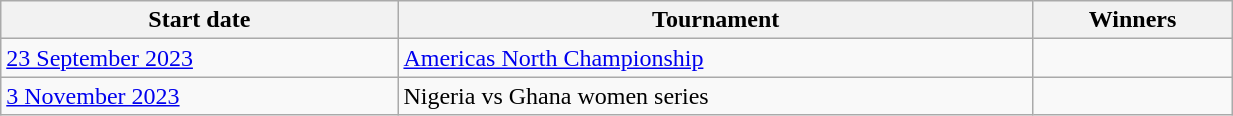<table class="wikitable unsortable" style="white-space:nowrap" width=65%>
<tr>
<th style="text-align:center;">Start date</th>
<th style="text-align:center;">Tournament</th>
<th style="text-align:center;">Winners</th>
</tr>
<tr>
<td><a href='#'>23 September 2023</a></td>
<td><a href='#'>Americas North Championship</a></td>
<td></td>
</tr>
<tr>
<td><a href='#'>3 November 2023</a></td>
<td>Nigeria vs Ghana women series</td>
<td></td>
</tr>
</table>
